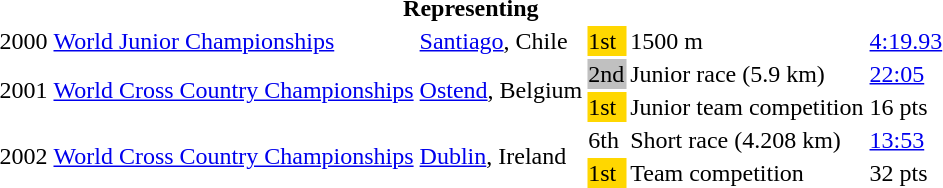<table>
<tr>
<th colspan="6">Representing </th>
</tr>
<tr>
<td>2000</td>
<td><a href='#'>World Junior Championships</a></td>
<td><a href='#'>Santiago</a>, Chile</td>
<td bgcolor="gold">1st</td>
<td>1500 m</td>
<td><a href='#'>4:19.93</a></td>
</tr>
<tr>
<td rowspan=2>2001</td>
<td rowspan=2><a href='#'>World Cross Country Championships</a></td>
<td rowspan=2><a href='#'>Ostend</a>, Belgium</td>
<td bgcolor="silver">2nd</td>
<td>Junior race (5.9 km)</td>
<td><a href='#'>22:05</a></td>
</tr>
<tr>
<td bgcolor="gold">1st</td>
<td>Junior team competition</td>
<td>16 pts</td>
</tr>
<tr>
<td rowspan=2>2002</td>
<td rowspan=2><a href='#'>World Cross Country Championships</a></td>
<td rowspan=2><a href='#'>Dublin</a>, Ireland</td>
<td>6th</td>
<td>Short race (4.208 km)</td>
<td><a href='#'>13:53</a></td>
</tr>
<tr>
<td bgcolor="gold">1st</td>
<td>Team competition</td>
<td>32 pts</td>
</tr>
</table>
